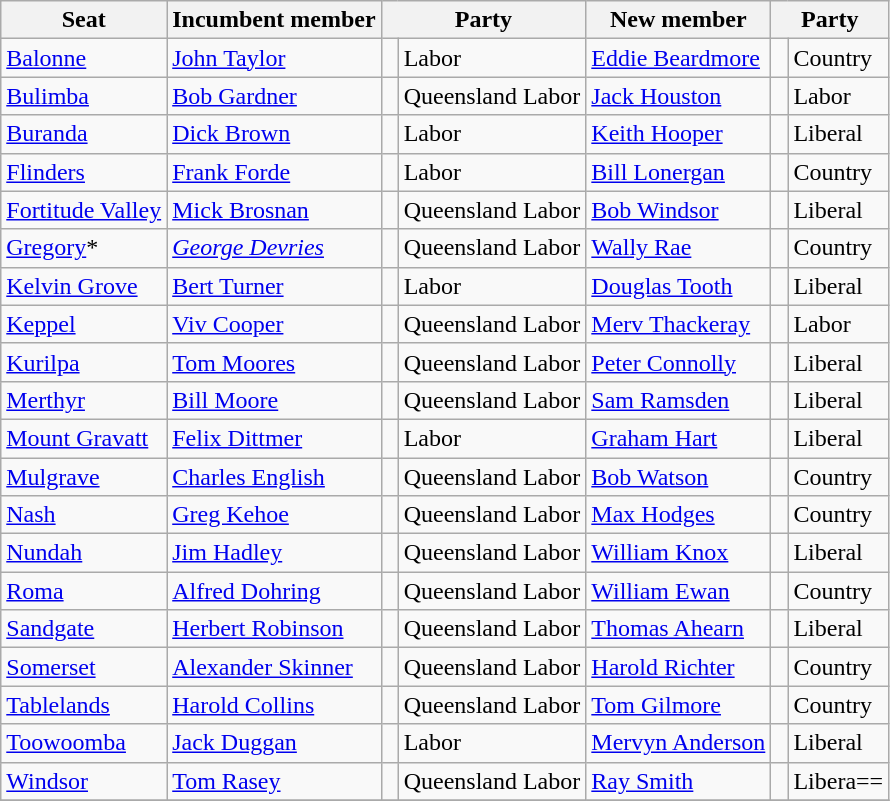<table class="wikitable">
<tr>
<th>Seat</th>
<th>Incumbent member</th>
<th colspan=2>Party</th>
<th>New member</th>
<th colspan=2>Party</th>
</tr>
<tr>
<td><a href='#'>Balonne</a></td>
<td><a href='#'>John Taylor</a></td>
<td> </td>
<td>Labor</td>
<td><a href='#'>Eddie Beardmore</a></td>
<td> </td>
<td>Country</td>
</tr>
<tr>
<td><a href='#'>Bulimba</a></td>
<td><a href='#'>Bob Gardner</a></td>
<td> </td>
<td>Queensland Labor</td>
<td><a href='#'>Jack Houston</a></td>
<td> </td>
<td>Labor</td>
</tr>
<tr>
<td><a href='#'>Buranda</a></td>
<td><a href='#'>Dick Brown</a></td>
<td> </td>
<td>Labor</td>
<td><a href='#'>Keith Hooper</a></td>
<td> </td>
<td>Liberal</td>
</tr>
<tr>
<td><a href='#'>Flinders</a></td>
<td><a href='#'>Frank Forde</a></td>
<td> </td>
<td>Labor</td>
<td><a href='#'>Bill Lonergan</a></td>
<td> </td>
<td>Country</td>
</tr>
<tr>
<td><a href='#'>Fortitude Valley</a></td>
<td><a href='#'>Mick Brosnan</a></td>
<td> </td>
<td>Queensland Labor</td>
<td><a href='#'>Bob Windsor</a></td>
<td> </td>
<td>Liberal</td>
</tr>
<tr>
<td><a href='#'>Gregory</a>*</td>
<td><em><a href='#'>George Devries</a></em></td>
<td> </td>
<td>Queensland Labor</td>
<td><a href='#'>Wally Rae</a></td>
<td> </td>
<td>Country</td>
</tr>
<tr>
<td><a href='#'>Kelvin Grove</a></td>
<td><a href='#'>Bert Turner</a></td>
<td> </td>
<td>Labor</td>
<td><a href='#'>Douglas Tooth</a></td>
<td> </td>
<td>Liberal</td>
</tr>
<tr>
<td><a href='#'>Keppel</a></td>
<td><a href='#'>Viv Cooper</a></td>
<td> </td>
<td>Queensland Labor</td>
<td><a href='#'>Merv Thackeray</a></td>
<td> </td>
<td>Labor</td>
</tr>
<tr>
<td><a href='#'>Kurilpa</a></td>
<td><a href='#'>Tom Moores</a></td>
<td> </td>
<td>Queensland Labor</td>
<td><a href='#'>Peter Connolly</a></td>
<td> </td>
<td>Liberal</td>
</tr>
<tr>
<td><a href='#'>Merthyr</a></td>
<td><a href='#'>Bill Moore</a></td>
<td> </td>
<td>Queensland Labor</td>
<td><a href='#'>Sam Ramsden</a></td>
<td> </td>
<td>Liberal</td>
</tr>
<tr>
<td><a href='#'>Mount Gravatt</a></td>
<td><a href='#'>Felix Dittmer</a></td>
<td> </td>
<td>Labor</td>
<td><a href='#'>Graham Hart</a></td>
<td> </td>
<td>Liberal</td>
</tr>
<tr>
<td><a href='#'>Mulgrave</a></td>
<td><a href='#'>Charles English</a></td>
<td> </td>
<td>Queensland Labor</td>
<td><a href='#'>Bob Watson</a></td>
<td> </td>
<td>Country</td>
</tr>
<tr>
<td><a href='#'>Nash</a></td>
<td><a href='#'>Greg Kehoe</a></td>
<td> </td>
<td>Queensland Labor</td>
<td><a href='#'>Max Hodges</a></td>
<td> </td>
<td>Country</td>
</tr>
<tr>
<td><a href='#'>Nundah</a></td>
<td><a href='#'>Jim Hadley</a></td>
<td> </td>
<td>Queensland Labor</td>
<td><a href='#'>William Knox</a></td>
<td> </td>
<td>Liberal</td>
</tr>
<tr>
<td><a href='#'>Roma</a></td>
<td><a href='#'>Alfred Dohring</a></td>
<td> </td>
<td>Queensland Labor</td>
<td><a href='#'>William Ewan</a></td>
<td> </td>
<td>Country</td>
</tr>
<tr>
<td><a href='#'>Sandgate</a></td>
<td><a href='#'>Herbert Robinson</a></td>
<td> </td>
<td>Queensland Labor</td>
<td><a href='#'>Thomas Ahearn</a></td>
<td> </td>
<td>Liberal</td>
</tr>
<tr>
<td><a href='#'>Somerset</a></td>
<td><a href='#'>Alexander Skinner</a></td>
<td> </td>
<td>Queensland Labor</td>
<td><a href='#'>Harold Richter</a></td>
<td> </td>
<td>Country</td>
</tr>
<tr>
<td><a href='#'>Tablelands</a></td>
<td><a href='#'>Harold Collins</a></td>
<td> </td>
<td>Queensland Labor</td>
<td><a href='#'>Tom Gilmore</a></td>
<td> </td>
<td>Country</td>
</tr>
<tr>
<td><a href='#'>Toowoomba</a></td>
<td><a href='#'>Jack Duggan</a></td>
<td> </td>
<td>Labor</td>
<td><a href='#'>Mervyn Anderson</a></td>
<td> </td>
<td>Liberal</td>
</tr>
<tr>
<td><a href='#'>Windsor</a></td>
<td><a href='#'>Tom Rasey</a></td>
<td> </td>
<td>Queensland Labor</td>
<td><a href='#'>Ray Smith</a></td>
<td> </td>
<td>Libera==</td>
</tr>
<tr>
</tr>
</table>
